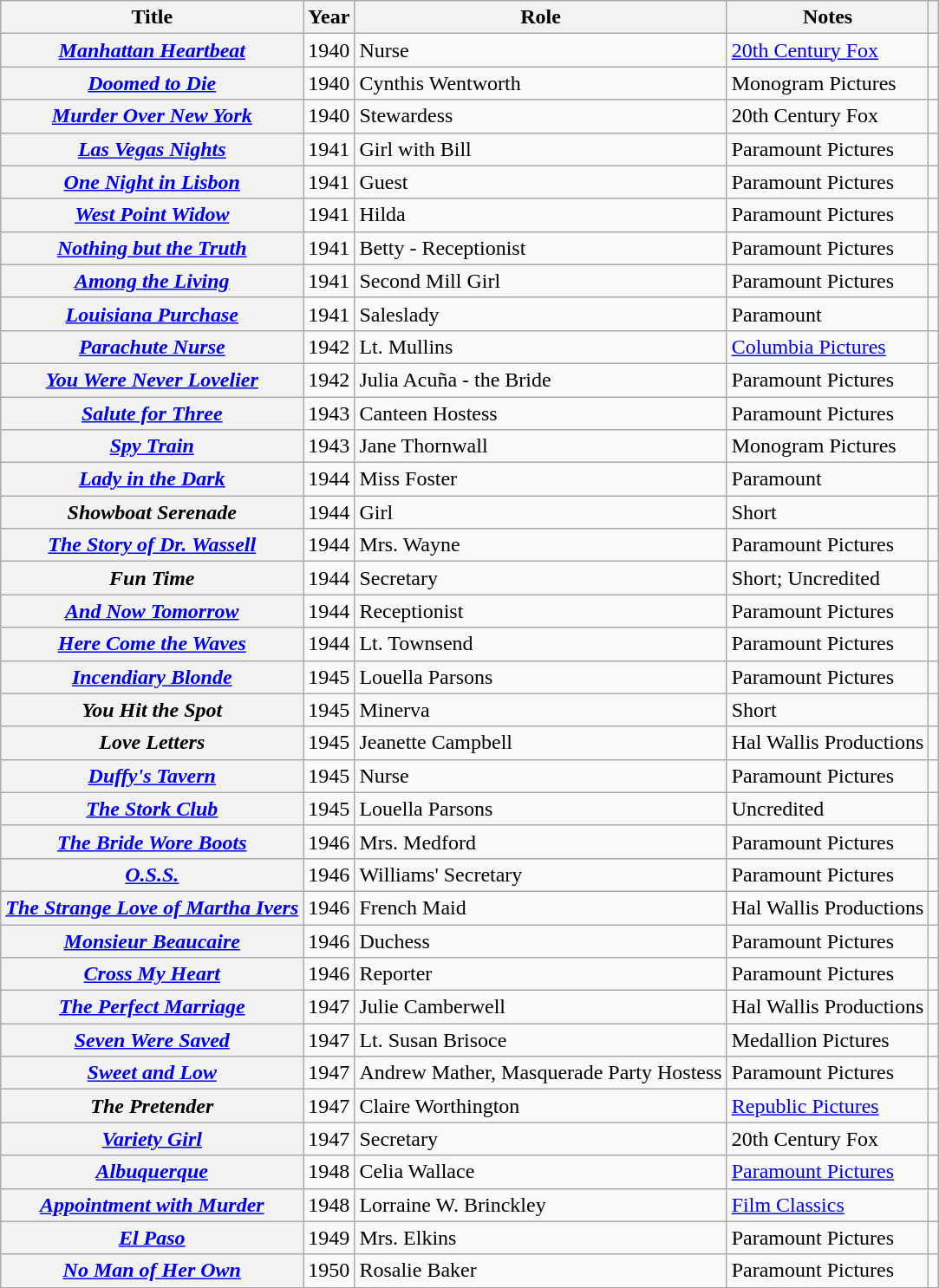<table class="wikitable sortable plainrowheaders">
<tr>
<th scope="col">Title</th>
<th scope="col">Year</th>
<th scope="col" class="unsortable">Role</th>
<th scope="col" class="unsortable">Notes</th>
<th scope="col" class="unsortable"></th>
</tr>
<tr>
<th scope="row"><em><a href='#'>Manhattan Heartbeat</a></em></th>
<td>1940</td>
<td>Nurse</td>
<td><a href='#'>20th Century Fox</a></td>
<td align="center"></td>
</tr>
<tr>
<th scope="row"><em><a href='#'>Doomed to Die</a></em></th>
<td>1940</td>
<td>Cynthis Wentworth</td>
<td>Monogram Pictures</td>
<td align="center"></td>
</tr>
<tr>
<th scope="row"><em><a href='#'>Murder Over New York</a></em></th>
<td>1940</td>
<td>Stewardess</td>
<td>20th Century Fox</td>
<td align="center"></td>
</tr>
<tr>
<th scope="row"><em><a href='#'>Las Vegas Nights</a></em></th>
<td>1941</td>
<td>Girl with Bill</td>
<td>Paramount Pictures</td>
<td align="center"></td>
</tr>
<tr>
<th scope="row"><em><a href='#'>One Night in Lisbon</a></em></th>
<td>1941</td>
<td>Guest</td>
<td>Paramount Pictures</td>
<td align="center"></td>
</tr>
<tr>
<th scope="row"><em><a href='#'>West Point Widow</a></em></th>
<td>1941</td>
<td>Hilda</td>
<td>Paramount Pictures</td>
<td align="center"></td>
</tr>
<tr>
<th scope="row"><em><a href='#'>Nothing but the Truth</a></em></th>
<td>1941</td>
<td>Betty - Receptionist</td>
<td>Paramount Pictures</td>
<td align="center"></td>
</tr>
<tr>
<th scope="row"><em><a href='#'>Among the Living</a></em></th>
<td>1941</td>
<td>Second Mill Girl</td>
<td>Paramount Pictures</td>
<td align="center"></td>
</tr>
<tr>
<th scope="row"><em><a href='#'>Louisiana Purchase</a></em></th>
<td>1941</td>
<td>Saleslady</td>
<td>Paramount</td>
<td align="center"></td>
</tr>
<tr>
<th scope="row"><em><a href='#'>Parachute Nurse</a></em></th>
<td>1942</td>
<td>Lt. Mullins</td>
<td><a href='#'>Columbia Pictures</a></td>
<td align="center"></td>
</tr>
<tr>
<th scope="row"><em><a href='#'>You Were Never Lovelier</a></em></th>
<td>1942</td>
<td>Julia Acuña - the Bride</td>
<td>Paramount Pictures</td>
<td align="center"></td>
</tr>
<tr>
<th scope="row"><em><a href='#'>Salute for Three</a></em></th>
<td>1943</td>
<td>Canteen Hostess</td>
<td>Paramount Pictures</td>
<td align="center"></td>
</tr>
<tr>
<th scope="row"><em><a href='#'>Spy Train</a></em></th>
<td>1943</td>
<td>Jane Thornwall</td>
<td>Monogram Pictures</td>
<td align="center"></td>
</tr>
<tr>
<th scope="row"><em><a href='#'>Lady in the Dark</a></em></th>
<td>1944</td>
<td>Miss Foster</td>
<td>Paramount</td>
<td align="center"></td>
</tr>
<tr>
<th scope="row"><em>Showboat Serenade</em></th>
<td>1944</td>
<td>Girl</td>
<td>Short</td>
<td align="center"></td>
</tr>
<tr>
<th scope="row"><em><a href='#'>The Story of Dr. Wassell</a></em></th>
<td>1944</td>
<td>Mrs. Wayne</td>
<td>Paramount Pictures</td>
<td align="center"></td>
</tr>
<tr>
<th scope="row"><em>Fun Time</em></th>
<td>1944</td>
<td>Secretary</td>
<td>Short; Uncredited</td>
<td align="center"></td>
</tr>
<tr>
<th scope="row"><em><a href='#'>And Now Tomorrow</a></em></th>
<td>1944</td>
<td>Receptionist</td>
<td>Paramount Pictures</td>
<td align="center"></td>
</tr>
<tr>
<th scope="row"><em><a href='#'>Here Come the Waves</a></em></th>
<td>1944</td>
<td>Lt. Townsend</td>
<td>Paramount Pictures</td>
<td align="center"></td>
</tr>
<tr>
<th scope="row"><em><a href='#'>Incendiary Blonde</a></em></th>
<td>1945</td>
<td>Louella Parsons</td>
<td>Paramount Pictures</td>
<td align="center"></td>
</tr>
<tr>
<th scope="row"><em>You Hit the Spot</em></th>
<td>1945</td>
<td>Minerva</td>
<td>Short</td>
<td align="center"></td>
</tr>
<tr>
<th scope="row"><em>Love Letters</em></th>
<td>1945</td>
<td>Jeanette Campbell</td>
<td>Hal Wallis Productions</td>
<td align="center"></td>
</tr>
<tr>
<th scope="row"><em><a href='#'>Duffy's Tavern</a></em></th>
<td>1945</td>
<td>Nurse</td>
<td>Paramount Pictures</td>
<td align="center"></td>
</tr>
<tr>
<th scope="row"><em><a href='#'>The Stork Club</a></em></th>
<td>1945</td>
<td>Louella Parsons</td>
<td>Uncredited</td>
<td align="center"></td>
</tr>
<tr>
<th scope="row"><em><a href='#'>The Bride Wore Boots</a></em></th>
<td>1946</td>
<td>Mrs. Medford</td>
<td>Paramount Pictures</td>
<td align="center"></td>
</tr>
<tr>
<th scope="row"><em><a href='#'>O.S.S.</a></em></th>
<td>1946</td>
<td>Williams' Secretary</td>
<td>Paramount Pictures</td>
<td align="center"></td>
</tr>
<tr>
<th scope="row"><em><a href='#'>The Strange Love of Martha Ivers</a></em></th>
<td>1946</td>
<td>French Maid</td>
<td>Hal Wallis Productions</td>
<td align="center"></td>
</tr>
<tr>
<th scope="row"><em><a href='#'>Monsieur Beaucaire</a></em></th>
<td>1946</td>
<td>Duchess</td>
<td>Paramount Pictures</td>
<td align="center"></td>
</tr>
<tr>
<th scope="row"><em><a href='#'>Cross My Heart</a></em></th>
<td>1946</td>
<td>Reporter</td>
<td>Paramount Pictures</td>
<td align="center"></td>
</tr>
<tr>
<th scope="row"><em><a href='#'>The Perfect Marriage</a></em></th>
<td>1947</td>
<td>Julie Camberwell</td>
<td>Hal Wallis Productions</td>
<td align="center"></td>
</tr>
<tr>
<th scope="row"><em><a href='#'>Seven Were Saved</a></em></th>
<td>1947</td>
<td>Lt. Susan Brisoce</td>
<td>Medallion Pictures</td>
<td align="center"></td>
</tr>
<tr>
<th scope="row"><em><a href='#'>Sweet and Low</a></em></th>
<td>1947</td>
<td>Andrew Mather, Masquerade Party Hostess</td>
<td>Paramount Pictures</td>
<td align="center"></td>
</tr>
<tr>
<th scope="row"><em>The Pretender</em></th>
<td>1947</td>
<td>Claire Worthington</td>
<td><a href='#'>Republic Pictures</a></td>
<td align="center"></td>
</tr>
<tr>
<th scope="row"><em><a href='#'>Variety Girl</a></em></th>
<td>1947</td>
<td>Secretary</td>
<td>20th Century Fox</td>
<td align="center"></td>
</tr>
<tr>
<th scope="row"><em><a href='#'>Albuquerque</a></em></th>
<td>1948</td>
<td>Celia Wallace</td>
<td><a href='#'>Paramount Pictures</a></td>
<td align="center"></td>
</tr>
<tr>
<th scope="row"><em><a href='#'>Appointment with Murder</a></em></th>
<td>1948</td>
<td>Lorraine W. Brinckley</td>
<td><a href='#'>Film Classics</a></td>
<td align="center"></td>
</tr>
<tr>
<th scope="row"><em><a href='#'>El Paso</a></em></th>
<td>1949</td>
<td>Mrs. Elkins</td>
<td>Paramount Pictures</td>
<td align="center"></td>
</tr>
<tr>
<th scope="row"><em><a href='#'>No Man of Her Own</a></em></th>
<td>1950</td>
<td>Rosalie Baker</td>
<td>Paramount Pictures</td>
<td align="center"></td>
</tr>
<tr>
</tr>
</table>
